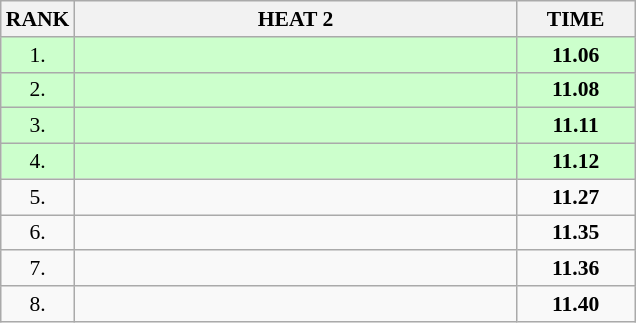<table class="wikitable" style="border-collapse: collapse; font-size: 90%;">
<tr>
<th>RANK</th>
<th style="width: 20em">HEAT 2</th>
<th style="width: 5em">TIME</th>
</tr>
<tr style="background:#ccffcc;">
<td align="center">1.</td>
<td></td>
<td align="center"><strong>11.06</strong></td>
</tr>
<tr style="background:#ccffcc;">
<td align="center">2.</td>
<td></td>
<td align="center"><strong>11.08</strong></td>
</tr>
<tr style="background:#ccffcc;">
<td align="center">3.</td>
<td></td>
<td align="center"><strong>11.11</strong></td>
</tr>
<tr style="background:#ccffcc;">
<td align="center">4.</td>
<td></td>
<td align="center"><strong>11.12</strong></td>
</tr>
<tr>
<td align="center">5.</td>
<td></td>
<td align="center"><strong>11.27</strong></td>
</tr>
<tr>
<td align="center">6.</td>
<td></td>
<td align="center"><strong>11.35</strong></td>
</tr>
<tr>
<td align="center">7.</td>
<td></td>
<td align="center"><strong>11.36</strong></td>
</tr>
<tr>
<td align="center">8.</td>
<td></td>
<td align="center"><strong>11.40</strong></td>
</tr>
</table>
